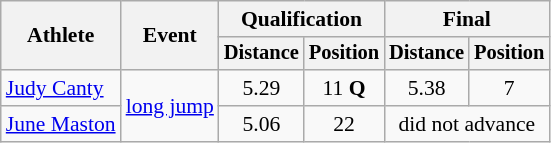<table class=wikitable style="font-size:90%">
<tr>
<th rowspan=2>Athlete</th>
<th rowspan=2>Event</th>
<th colspan=2>Qualification</th>
<th colspan=2>Final</th>
</tr>
<tr style="font-size:95%">
<th>Distance</th>
<th>Position</th>
<th>Distance</th>
<th>Position</th>
</tr>
<tr align=center>
<td align=left><a href='#'>Judy Canty</a></td>
<td align=left rowspan=2><a href='#'>long jump</a></td>
<td>5.29</td>
<td>11 <strong>Q</strong></td>
<td>5.38</td>
<td>7</td>
</tr>
<tr align=center>
<td align=left><a href='#'>June Maston</a></td>
<td>5.06</td>
<td>22</td>
<td colspan=2>did not advance</td>
</tr>
</table>
